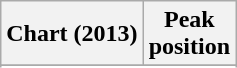<table class="wikitable sortable plainrowheaders">
<tr>
<th>Chart (2013)</th>
<th>Peak<br>position</th>
</tr>
<tr>
</tr>
<tr>
</tr>
</table>
